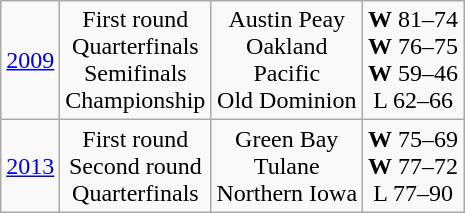<table class="wikitable">
<tr align="center">
<td><a href='#'>2009</a></td>
<td>First round<br>Quarterfinals<br>Semifinals<br>Championship</td>
<td>Austin Peay<br>Oakland<br>Pacific<br>Old Dominion</td>
<td><strong>W</strong> 81–74<br><strong>W</strong> 76–75<br><strong>W</strong> 59–46<br>L 62–66</td>
</tr>
<tr align="center">
<td><a href='#'>2013</a></td>
<td>First round<br>Second round<br>Quarterfinals</td>
<td>Green Bay<br>Tulane<br>Northern Iowa</td>
<td><strong>W</strong> 75–69<br><strong>W</strong> 77–72<br>L 77–90</td>
</tr>
</table>
